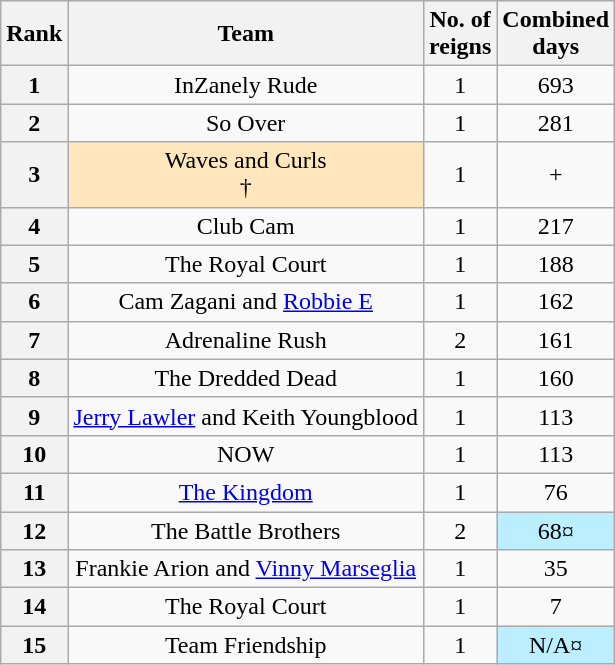<table class="wikitable sortable" style="text-align: center">
<tr>
<th>Rank</th>
<th>Team</th>
<th>No. of<br>reigns</th>
<th>Combined<br>days</th>
</tr>
<tr>
<th>1</th>
<td>InZanely Rude<br></td>
<td>1</td>
<td>693</td>
</tr>
<tr>
<th>2</th>
<td>So Over<br></td>
<td>1</td>
<td>281</td>
</tr>
<tr>
<th>3</th>
<td style="background-color:#FFE6BD">Waves and Curls<br> †</td>
<td>1</td>
<td>+</td>
</tr>
<tr>
<th>4</th>
<td>Club Cam<br></td>
<td>1</td>
<td>217</td>
</tr>
<tr>
<th>5</th>
<td>The Royal Court<br></td>
<td>1</td>
<td>188</td>
</tr>
<tr>
<th>6</th>
<td>Cam Zagani and <a href='#'>Robbie E</a></td>
<td>1</td>
<td>162</td>
</tr>
<tr>
<th>7</th>
<td>Adrenaline Rush<br></td>
<td>2</td>
<td>161</td>
</tr>
<tr>
<th>8</th>
<td>The Dredded Dead<br></td>
<td>1</td>
<td>160</td>
</tr>
<tr>
<th>9</th>
<td><a href='#'>Jerry Lawler</a> and Keith Youngblood</td>
<td>1</td>
<td>113</td>
</tr>
<tr>
<th>10</th>
<td>NOW<br></td>
<td>1</td>
<td>113</td>
</tr>
<tr>
<th>11</th>
<td><a href='#'>The Kingdom</a><br></td>
<td>1</td>
<td>76</td>
</tr>
<tr>
<th>12</th>
<td>The Battle Brothers<br></td>
<td>2</td>
<td style="background-color:#bbeeff">68¤</td>
</tr>
<tr>
<th>13</th>
<td>Frankie Arion and <a href='#'>Vinny Marseglia</a></td>
<td>1</td>
<td>35</td>
</tr>
<tr>
<th>14</th>
<td>The Royal Court<br></td>
<td>1</td>
<td>7</td>
</tr>
<tr>
<th>15</th>
<td>Team Friendship<br></td>
<td>1</td>
<td style="background-color:#bbeeff">N/A¤</td>
</tr>
</table>
